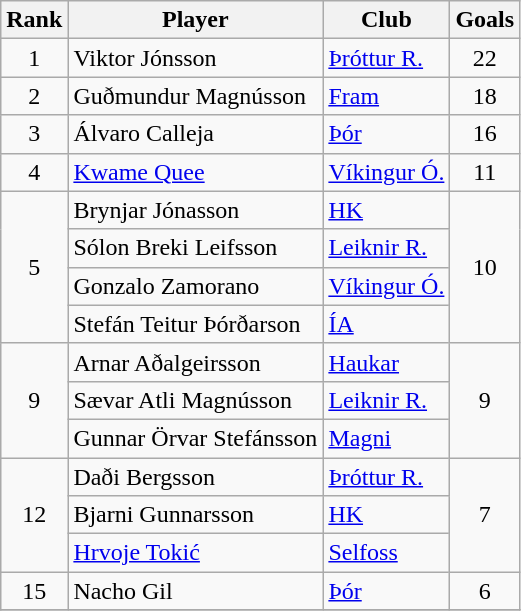<table class="wikitable sortable" style="text-align:center">
<tr>
<th>Rank</th>
<th>Player</th>
<th>Club</th>
<th>Goals</th>
</tr>
<tr>
<td rowspan=1>1</td>
<td align="left"> Viktor Jónsson</td>
<td align="left"><a href='#'>Þróttur R.</a></td>
<td rowspan=1>22</td>
</tr>
<tr>
<td rowspan=1>2</td>
<td align="left"> Guðmundur Magnússon</td>
<td align="left"><a href='#'>Fram</a></td>
<td rowspan=1>18</td>
</tr>
<tr>
<td rowspan=1>3</td>
<td align="left"> Álvaro Calleja</td>
<td align="left"><a href='#'>Þór</a></td>
<td rowspan=1>16</td>
</tr>
<tr>
<td rowspan=1>4</td>
<td align="left"> <a href='#'>Kwame Quee</a></td>
<td align="left"><a href='#'>Víkingur Ó.</a></td>
<td rowspan=1>11</td>
</tr>
<tr>
<td rowspan=4>5</td>
<td align="left"> Brynjar Jónasson</td>
<td align="left"><a href='#'>HK</a></td>
<td rowspan=4>10</td>
</tr>
<tr>
<td align="left"> Sólon Breki Leifsson</td>
<td align="left"><a href='#'>Leiknir R.</a></td>
</tr>
<tr>
<td align="left"> Gonzalo Zamorano</td>
<td align="left"><a href='#'>Víkingur Ó.</a></td>
</tr>
<tr>
<td align="left"> Stefán Teitur Þórðarson</td>
<td align="left"><a href='#'>ÍA</a></td>
</tr>
<tr>
<td rowspan=3>9</td>
<td align="left"> Arnar Aðalgeirsson</td>
<td align="left"><a href='#'>Haukar</a></td>
<td rowspan=3>9</td>
</tr>
<tr>
<td align="left"> Sævar Atli Magnússon</td>
<td align="left"><a href='#'>Leiknir R.</a></td>
</tr>
<tr>
<td align="left"> Gunnar Örvar Stefánsson</td>
<td align="left"><a href='#'>Magni</a></td>
</tr>
<tr>
<td rowspan=3>12</td>
<td align="left"> Daði Bergsson</td>
<td align="left"><a href='#'>Þróttur R.</a></td>
<td rowspan=3>7</td>
</tr>
<tr>
<td align="left"> Bjarni Gunnarsson</td>
<td align="left"><a href='#'>HK</a></td>
</tr>
<tr>
<td align="left"> <a href='#'>Hrvoje Tokić</a></td>
<td align="left"><a href='#'>Selfoss</a></td>
</tr>
<tr>
<td rowspan=1>15</td>
<td align="left"> Nacho Gil</td>
<td align="left"><a href='#'>Þór</a></td>
<td rowspan=1>6</td>
</tr>
<tr>
</tr>
</table>
